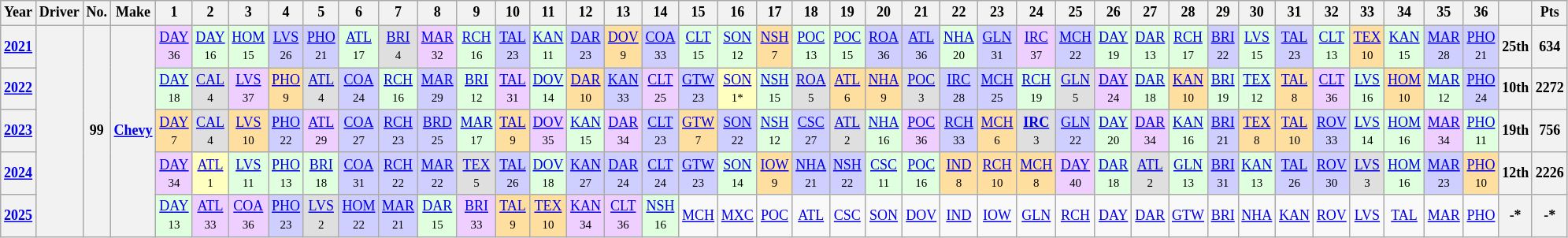<table class="wikitable" style="text-align:center; font-size:75%">
<tr>
<th>Year</th>
<th>Driver</th>
<th>No.</th>
<th>Make</th>
<th>1</th>
<th>2</th>
<th>3</th>
<th>4</th>
<th>5</th>
<th>6</th>
<th>7</th>
<th>8</th>
<th>9</th>
<th>10</th>
<th>11</th>
<th>12</th>
<th>13</th>
<th>14</th>
<th>15</th>
<th>16</th>
<th>17</th>
<th>18</th>
<th>19</th>
<th>20</th>
<th>21</th>
<th>22</th>
<th>23</th>
<th>24</th>
<th>25</th>
<th>26</th>
<th>27</th>
<th>28</th>
<th>29</th>
<th>30</th>
<th>31</th>
<th>32</th>
<th>33</th>
<th>34</th>
<th>35</th>
<th>36</th>
<th></th>
<th>Pts</th>
</tr>
<tr>
<th><a href='#'>2021</a></th>
<th rowspan="5"></th>
<th rowspan="5">99</th>
<th rowspan="5"><a href='#'>Chevy</a></th>
<td style="background:#EFCFFF;"><a href='#'>DAY</a><br><small>36</small></td>
<td style="background:#dfffdf;"><a href='#'>DAY</a><br><small>16</small></td>
<td style="background:#DFFFDF;"><a href='#'>HOM</a><br><small>15</small></td>
<td style="background:#CFCFFF;"><a href='#'>LVS</a><br><small>26</small></td>
<td style="background:#CFCFFF;"><a href='#'>PHO</a><br><small>21</small></td>
<td style="background:#DFFFDF;"><a href='#'>ATL</a><br><small>17</small></td>
<td style="background:#DFDFDF;"><a href='#'>BRI</a><br><small>4</small></td>
<td style="background:#EFCFFF;"><a href='#'>MAR</a><br><small>32</small></td>
<td style="background:#DFFFDF;"><a href='#'>RCH</a><br><small>16</small></td>
<td style="background:#CFCFFF;"><a href='#'>TAL</a><br><small>23</small></td>
<td style="background:#DFFFDF;"><a href='#'>KAN</a><br><small>11</small></td>
<td style="background:#CFCFFF;"><a href='#'>DAR</a><br><small>23</small></td>
<td style="background:#FFDF9F;"><a href='#'>DOV</a><br><small>9</small></td>
<td style="background:#CFCFFF;"><a href='#'>COA</a><br><small>33</small></td>
<td style="background:#DFFFDF;"><a href='#'>CLT</a><br><small>15</small></td>
<td style="background:#DFFFDF;"><a href='#'>SON</a><br><small>12</small></td>
<td style="background:#FFDF9F;"><a href='#'>NSH</a><br><small>7</small></td>
<td style="background:#DFFFDF;"><a href='#'>POC</a><br><small>13</small></td>
<td style="background:#DFFFDF;"><a href='#'>POC</a><br><small>15</small></td>
<td style="background:#CFCFFF;"><a href='#'>ROA</a><br><small>36</small></td>
<td style="background:#CFCFFF;"><a href='#'>ATL</a><br><small>36</small></td>
<td style="background:#DFFFDF;"><a href='#'>NHA</a><br><small>20</small></td>
<td style="background:#CFCFFF;"><a href='#'>GLN</a><br><small>31</small></td>
<td style="background:#EFCFFF;"><a href='#'>IRC</a><br><small>37</small></td>
<td style="background:#CFCFFF;"><a href='#'>MCH</a><br><small>22</small></td>
<td style="background:#DFFFDF;"><a href='#'>DAY</a><br><small>19</small></td>
<td style="background:#DFFFDF;"><a href='#'>DAR</a><br><small>13</small></td>
<td style="background:#DFFFDF;"><a href='#'>RCH</a><br><small>17</small></td>
<td style="background:#CFCFFF;"><a href='#'>BRI</a><br><small>22</small></td>
<td style="background:#DFFFDF;"><a href='#'>LVS</a><br><small>15</small></td>
<td style="background:#CFCFFF;"><a href='#'>TAL</a><br><small>23</small></td>
<td style="background:#DFFFDF;"><a href='#'>CLT</a><br><small>13</small></td>
<td style="background:#FFDF9F;"><a href='#'>TEX</a><br><small>10</small></td>
<td style="background:#DFFFDF;"><a href='#'>KAN</a><br><small>15</small></td>
<td style="background:#CFCFFF;"><a href='#'>MAR</a><br><small>28</small></td>
<td style="background:#CFCFFF;"><a href='#'>PHO</a><br><small>21</small></td>
<th>25th</th>
<th>634</th>
</tr>
<tr>
<th><a href='#'>2022</a></th>
<td style="background:#DFFFDF;"><a href='#'>DAY</a><br><small>18</small></td>
<td style="background:#DFDFDF;"><a href='#'>CAL</a><br><small>4</small></td>
<td style="background:#EFCFFF;"><a href='#'>LVS</a><br><small>37</small></td>
<td style="background:#FFDF9F;"><a href='#'>PHO</a><br><small>9</small></td>
<td style="background:#DFDFDF;"><a href='#'>ATL</a><br><small>4</small></td>
<td style="background:#CFCFFF;"><a href='#'>COA</a><br><small>24</small></td>
<td style="background:#DFFFDF;"><a href='#'>RCH</a><br><small>16</small></td>
<td style="background:#CFCFFF;"><a href='#'>MAR</a><br><small>29</small></td>
<td style="background:#DFFFDF;"><a href='#'>BRI</a><br><small>12</small></td>
<td style="background:#EFCFFF;"><a href='#'>TAL</a><br><small>31</small></td>
<td style="background:#DFFFDF;"><a href='#'>DOV</a><br><small>14</small></td>
<td style="background:#FFDF9F;"><a href='#'>DAR</a><br><small>10</small></td>
<td style="background:#CFCFFF;"><a href='#'>KAN</a><br><small>33</small></td>
<td style="background:#EFCFFF;"><a href='#'>CLT</a><br><small>25</small></td>
<td style="background:#CFCFFF;"><a href='#'>GTW</a><br><small>23</small></td>
<td style="background:#FFFFBF;"><a href='#'>SON</a><br><small>1*</small></td>
<td style="background:#DFFFDF;"><a href='#'>NSH</a><br><small>15</small></td>
<td style="background:#DFDFDF;"><a href='#'>ROA</a><br><small>5</small></td>
<td style="background:#FFDF9F;"><a href='#'>ATL</a><br><small>6</small></td>
<td style="background:#FFDF9F;"><a href='#'>NHA</a><br><small>9</small></td>
<td style="background:#DFDFDF;"><a href='#'>POC</a><br><small>3</small></td>
<td style="background:#CFCFFF;"><a href='#'>IRC</a><br><small>28</small></td>
<td style="background:#CFCFFF;"><a href='#'>MCH</a><br><small>25</small></td>
<td style="background:#DFFFDF;"><a href='#'>RCH</a><br><small>19</small></td>
<td style="background:#DFDFDF;"><a href='#'>GLN</a><br><small>5</small></td>
<td style="background:#EFCFFF;"><a href='#'>DAY</a><br><small>24</small></td>
<td style="background:#DFFFDF;"><a href='#'>DAR</a><br><small>18</small></td>
<td style="background:#FFDF9F;"><a href='#'>KAN</a><br><small>10</small></td>
<td style="background:#DFFFDF;"><a href='#'>BRI</a><br><small>19</small></td>
<td style="background:#DFFFDF;"><a href='#'>TEX</a><br><small>12</small></td>
<td style="background:#FFDF9F;"><a href='#'>TAL</a><br><small>8</small></td>
<td style="background:#EFCFFF;"><a href='#'>CLT</a><br><small>36</small></td>
<td style="background:#DFFFDF;"><a href='#'>LVS</a><br><small>16</small></td>
<td style="background:#FFDF9F;"><a href='#'>HOM</a><br><small>10</small></td>
<td style="background:#DFFFDF;"><a href='#'>MAR</a><br><small>12</small></td>
<td style="background:#CFCFFF;"><a href='#'>PHO</a> <br><small>24</small></td>
<th>10th</th>
<th>2272</th>
</tr>
<tr>
<th><a href='#'>2023</a></th>
<td style="background:#FFDF9F;"><a href='#'>DAY</a><br><small>7</small></td>
<td style="background:#DFDFDF;"><a href='#'>CAL</a><br><small>4</small></td>
<td style="background:#FFDF9F;"><a href='#'>LVS</a><br><small>10</small></td>
<td style="background:#CFCFFF;"><a href='#'>PHO</a><br><small>22</small></td>
<td style="background:#EFCFFF;"><a href='#'>ATL</a><br><small>29</small></td>
<td style="background:#CFCFFF;"><a href='#'>COA</a><br><small>27</small></td>
<td style="background:#CFCFFF;"><a href='#'>RCH</a><br><small>23</small></td>
<td style="background:#CFCFFF;"><a href='#'>BRD</a><br><small>25</small></td>
<td style="background:#DFFFDF;"><a href='#'>MAR</a><br><small>17</small></td>
<td style="background:#FFDF9F;"><a href='#'>TAL</a><br><small>9</small></td>
<td style="background:#EFCFFF;"><a href='#'>DOV</a><br><small>35</small></td>
<td style="background:#DFFFDF;"><a href='#'>KAN</a><br><small>15</small></td>
<td style="background:#EFCFFF;"><a href='#'>DAR</a><br><small>34</small></td>
<td style="background:#CFCFFF;"><a href='#'>CLT</a><br><small>23</small></td>
<td style="background:#FFDF9F;"><a href='#'>GTW</a><br><small>7</small></td>
<td style="background:#CFCFFF;"><a href='#'>SON</a><br><small>22</small></td>
<td style="background:#DFFFDF;"><a href='#'>NSH</a><br><small>12</small></td>
<td style="background:#CFCFFF;"><a href='#'>CSC</a><br><small>27</small></td>
<td style="background:#DFDFDF;"><a href='#'>ATL</a><br><small>2</small></td>
<td style="background:#DFFFDF;"><a href='#'>NHA</a><br><small>16</small></td>
<td style="background:#EFCFFF;"><a href='#'>POC</a><br><small>36</small></td>
<td style="background:#CFCFFF;"><a href='#'>RCH</a><br><small>33</small></td>
<td style="background:#FFDF9F;"><a href='#'>MCH</a><br><small>6</small></td>
<td style="background:#DFDFDF;"><strong><a href='#'>IRC</a></strong><br><small>3</small></td>
<td style="background:#CFCFFF;"><a href='#'>GLN</a><br><small>22</small></td>
<td style="background:#DFFFDF;"><a href='#'>DAY</a><br><small>20</small></td>
<td style="background:#EFCFFF;"><a href='#'>DAR</a><br><small>34</small></td>
<td style="background:#DFFFDF;"><a href='#'>KAN</a><br><small>16</small></td>
<td style="background:#CFCFFF;"><a href='#'>BRI</a><br><small>21</small></td>
<td style="background:#FFDF9F;"><a href='#'>TEX</a><br><small>8</small></td>
<td style="background:#FFDF9F;"><a href='#'>TAL</a><br><small>10</small></td>
<td style="background:#CFCFFF;"><a href='#'>ROV</a><br><small>33</small></td>
<td style="background:#DFFFDF;"><a href='#'>LVS</a><br><small>14</small></td>
<td style="background:#DFFFDF;"><a href='#'>HOM</a><br><small>16</small></td>
<td style="background:#EFCFFF;"><a href='#'>MAR</a><br><small>34</small></td>
<td style="background:#DFFFDF;"><a href='#'>PHO</a><br><small>11</small></td>
<th>19th</th>
<th>756</th>
</tr>
<tr>
<th><a href='#'>2024</a></th>
<td style="background:#EFCFFF;"><a href='#'>DAY</a><br><small>34</small></td>
<td style="background:#FFFFBF;"><a href='#'>ATL</a><br><small>1</small></td>
<td style="background:#DFFFDF;"><a href='#'>LVS</a><br><small>11</small></td>
<td style="background:#DFFFDF;"><a href='#'>PHO</a><br><small>13</small></td>
<td style="background:#DFFFDF;"><a href='#'>BRI</a><br><small>18</small></td>
<td style="background:#CFCFFF;"><a href='#'>COA</a><br><small>31</small></td>
<td style="background:#CFCFFF;"><a href='#'>RCH</a><br><small>22</small></td>
<td style="background:#CFCFFF;"><a href='#'>MAR</a><br><small>22</small></td>
<td style="background:#DFDFDF;"><a href='#'>TEX</a><br><small>5</small></td>
<td style="background:#CFCFFF;"><a href='#'>TAL</a><br><small>26</small></td>
<td style="background:#DFFFDF;"><a href='#'>DOV</a><br><small>18</small></td>
<td style="background:#CFCFFF;"><a href='#'>KAN</a><br><small>27</small></td>
<td style="background:#CFCFFF;"><a href='#'>DAR</a><br><small>24</small></td>
<td style="background:#CFCFFF;"><a href='#'>CLT</a><br><small>24</small></td>
<td style="background:#CFCFFF;"><a href='#'>GTW</a><br><small>23</small></td>
<td style="background:#DFFFDF;"><a href='#'>SON</a><br><small>14</small></td>
<td style="background:#FFDF9F;"><a href='#'>IOW</a><br><small>9</small></td>
<td style="background:#CFCFFF;"><a href='#'>NHA</a><br><small>21</small></td>
<td style="background:#CFCFFF;"><a href='#'>NSH</a><br><small>22</small></td>
<td style="background:#DFFFDF;"><a href='#'>CSC</a><br><small>11</small></td>
<td style="background:#DFFFDF;"><a href='#'>POC</a><br><small>16</small></td>
<td style="background:#FFDF9F;"><a href='#'>IND</a><br><small>8</small></td>
<td style="background:#FFDF9F;"><a href='#'>RCH</a><br><small>10</small></td>
<td style="background:#FFDF9F;"><a href='#'>MCH</a><br><small>8</small></td>
<td style="background:#EFCFFF;"><a href='#'>DAY</a><br><small>40</small></td>
<td style="background:#DFFFDF;"><a href='#'>DAR</a><br><small>18</small></td>
<td style="background:#DFDFDF;"><a href='#'>ATL</a><br><small>2</small></td>
<td style="background:#DFFFDF;"><a href='#'>GLN</a><br><small>13</small></td>
<td style="background:#CFCFFF;"><a href='#'>BRI</a><br><small>31</small></td>
<td style="background:#DFFFDF;"><a href='#'>KAN</a><br><small>13</small></td>
<td style="background:#CFCFFF;"><a href='#'>TAL</a><br><small>26</small></td>
<td style="background:#CFCFFF;"><a href='#'>ROV</a><br><small>30</small></td>
<td style="background:#DFDFDF;"><a href='#'>LVS</a><br><small>3</small></td>
<td style="background:#DFFFDF;"><a href='#'>HOM</a><br><small>16</small></td>
<td style="background:#CFCFFF;"><a href='#'>MAR</a><br><small>23</small></td>
<td style="background:#FFDF9F;"><a href='#'>PHO</a><br><small>10</small></td>
<th>12th</th>
<th>2226</th>
</tr>
<tr>
<th><a href='#'>2025</a></th>
<td style="background:#DFFFDF;"><a href='#'>DAY</a><br><small>13</small></td>
<td style="background:#EFCFFF;"><a href='#'>ATL</a><br><small>33</small></td>
<td style="background:#EFCFFF;"><a href='#'>COA</a><br><small>36</small></td>
<td style="background:#CFCFFF;"><a href='#'>PHO</a><br><small>23</small></td>
<td style="background:#DFDFDF;"><a href='#'>LVS</a><br><small>2</small></td>
<td style="background:#CFCFFF;"><a href='#'>HOM</a><br><small>22</small></td>
<td style="background:#CFCFFF;"><a href='#'>MAR</a><br><small>21</small></td>
<td style="background:#DFFFDF;"><a href='#'>DAR</a><br><small>15</small></td>
<td style="background:#EFCFFF;"><a href='#'>BRI</a><br><small>33</small></td>
<td style="background:#FFDF9F;"><a href='#'>TAL</a><br><small>9</small></td>
<td style="background:#FFDF9F;"><a href='#'>TEX</a><br><small>10</small></td>
<td style="background:#EFCFFF;"><a href='#'>KAN</a><br><small>34</small></td>
<td style="background:#EFCFFF;"><a href='#'>CLT</a><br><small>36</small></td>
<td style="background:#DFFFDF;"><a href='#'>NSH</a><br><small>16</small></td>
<td><a href='#'>MCH</a></td>
<td><a href='#'>MXC</a></td>
<td><a href='#'>POC</a></td>
<td><a href='#'>ATL</a></td>
<td><a href='#'>CSC</a></td>
<td><a href='#'>SON</a></td>
<td><a href='#'>DOV</a></td>
<td><a href='#'>IND</a></td>
<td><a href='#'>IOW</a></td>
<td><a href='#'>GLN</a></td>
<td><a href='#'>RCH</a></td>
<td><a href='#'>DAY</a></td>
<td><a href='#'>DAR</a></td>
<td><a href='#'>GTW</a></td>
<td><a href='#'>BRI</a></td>
<td><a href='#'>NHA</a></td>
<td><a href='#'>KAN</a></td>
<td><a href='#'>ROV</a></td>
<td><a href='#'>LVS</a></td>
<td><a href='#'>TAL</a></td>
<td><a href='#'>MAR</a></td>
<td><a href='#'>PHO</a></td>
<th>-*</th>
<th>-*</th>
</tr>
</table>
